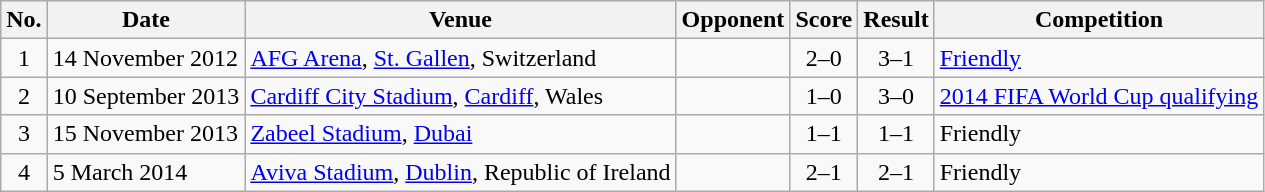<table class="wikitable sortable">
<tr>
<th scope="col">No.</th>
<th scope="col">Date</th>
<th scope="col">Venue</th>
<th scope="col">Opponent</th>
<th scope="col">Score</th>
<th scope="col">Result</th>
<th scope="col">Competition</th>
</tr>
<tr>
<td style="text-align:center">1</td>
<td>14 November 2012</td>
<td><a href='#'>AFG Arena</a>, <a href='#'>St. Gallen</a>, Switzerland</td>
<td></td>
<td style="text-align:center">2–0</td>
<td style="text-align:center">3–1</td>
<td><a href='#'>Friendly</a></td>
</tr>
<tr>
<td style="text-align:center">2</td>
<td>10 September 2013</td>
<td><a href='#'>Cardiff City Stadium</a>, <a href='#'>Cardiff</a>, Wales</td>
<td></td>
<td style="text-align:center">1–0</td>
<td style="text-align:center">3–0</td>
<td><a href='#'>2014 FIFA World Cup qualifying</a></td>
</tr>
<tr>
<td style="text-align:center">3</td>
<td>15 November 2013</td>
<td><a href='#'>Zabeel Stadium</a>, <a href='#'>Dubai</a></td>
<td></td>
<td style="text-align:center">1–1</td>
<td style="text-align:center">1–1</td>
<td>Friendly</td>
</tr>
<tr>
<td style="text-align:center">4</td>
<td>5 March 2014</td>
<td><a href='#'>Aviva Stadium</a>, <a href='#'>Dublin</a>, Republic of Ireland</td>
<td></td>
<td style="text-align:center">2–1</td>
<td style="text-align:center">2–1</td>
<td>Friendly</td>
</tr>
</table>
